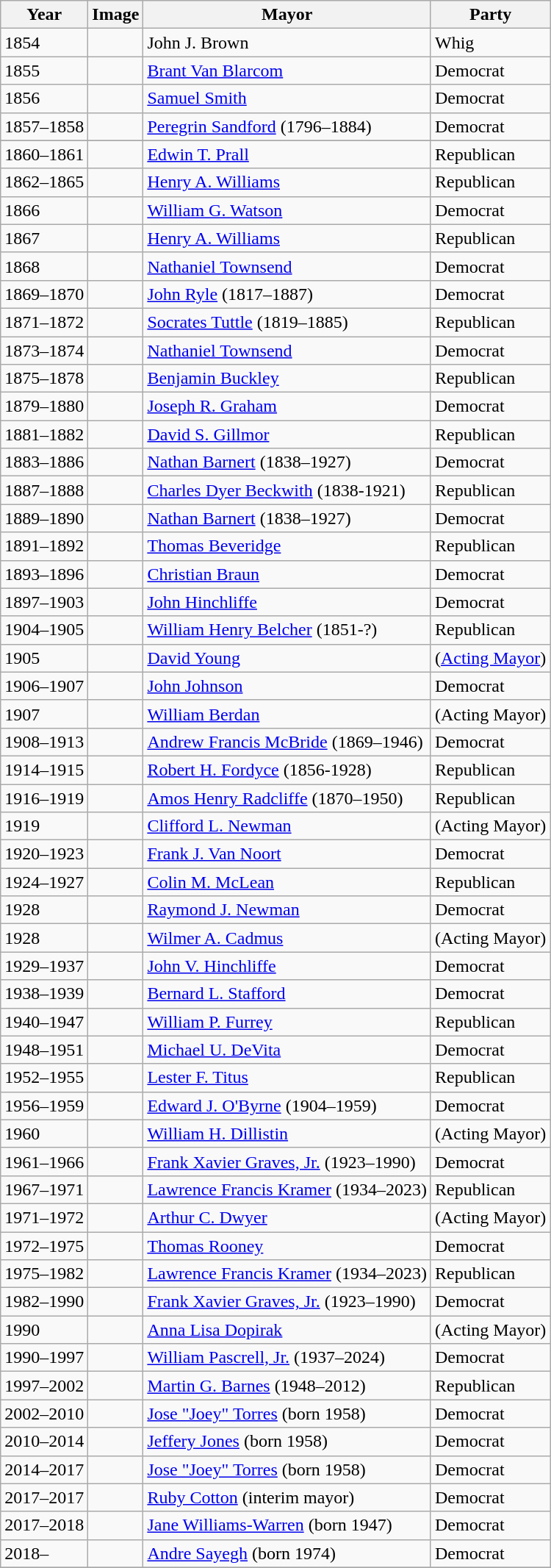<table class=wikitable>
<tr>
<th>Year</th>
<th>Image</th>
<th>Mayor</th>
<th>Party</th>
</tr>
<tr>
<td>1854</td>
<td></td>
<td>John J. Brown</td>
<td>Whig</td>
</tr>
<tr>
<td>1855</td>
<td></td>
<td><a href='#'>Brant Van Blarcom</a></td>
<td>Democrat</td>
</tr>
<tr>
<td>1856</td>
<td></td>
<td><a href='#'>Samuel Smith</a></td>
<td>Democrat</td>
</tr>
<tr>
<td>1857–1858</td>
<td></td>
<td><a href='#'>Peregrin Sandford</a> (1796–1884)</td>
<td>Democrat</td>
</tr>
<tr>
</tr>
<tr |1859 || ||>
</tr>
<tr>
<td>1860–1861</td>
<td></td>
<td><a href='#'>Edwin T. Prall</a></td>
<td>Republican</td>
</tr>
<tr>
<td>1862–1865</td>
<td></td>
<td><a href='#'>Henry A. Williams</a></td>
<td>Republican</td>
</tr>
<tr>
<td>1866</td>
<td></td>
<td><a href='#'>William G. Watson</a></td>
<td>Democrat</td>
</tr>
<tr>
<td>1867</td>
<td></td>
<td><a href='#'>Henry A. Williams</a></td>
<td>Republican</td>
</tr>
<tr>
<td>1868</td>
<td></td>
<td><a href='#'>Nathaniel Townsend</a></td>
<td>Democrat</td>
</tr>
<tr>
<td>1869–1870</td>
<td></td>
<td><a href='#'>John Ryle</a>  (1817–1887)</td>
<td>Democrat</td>
</tr>
<tr>
<td>1871–1872</td>
<td></td>
<td><a href='#'>Socrates Tuttle</a> (1819–1885)</td>
<td>Republican</td>
</tr>
<tr>
<td>1873–1874</td>
<td></td>
<td><a href='#'>Nathaniel Townsend</a></td>
<td>Democrat</td>
</tr>
<tr>
<td>1875–1878</td>
<td></td>
<td><a href='#'>Benjamin Buckley</a></td>
<td>Republican</td>
</tr>
<tr>
<td>1879–1880</td>
<td></td>
<td><a href='#'>Joseph R. Graham</a></td>
<td>Democrat</td>
</tr>
<tr>
<td>1881–1882</td>
<td></td>
<td><a href='#'>David S. Gillmor</a></td>
<td>Republican</td>
</tr>
<tr>
<td>1883–1886</td>
<td></td>
<td><a href='#'>Nathan Barnert</a> (1838–1927)</td>
<td>Democrat</td>
</tr>
<tr>
<td>1887–1888</td>
<td></td>
<td><a href='#'>Charles Dyer Beckwith</a> (1838-1921)</td>
<td>Republican</td>
</tr>
<tr>
<td>1889–1890</td>
<td></td>
<td><a href='#'>Nathan Barnert</a> (1838–1927)</td>
<td>Democrat</td>
</tr>
<tr>
<td>1891–1892</td>
<td></td>
<td><a href='#'>Thomas Beveridge</a></td>
<td>Republican</td>
</tr>
<tr>
<td>1893–1896</td>
<td></td>
<td><a href='#'>Christian Braun</a></td>
<td>Democrat</td>
</tr>
<tr>
<td>1897–1903</td>
<td></td>
<td><a href='#'>John Hinchliffe</a></td>
<td>Democrat</td>
</tr>
<tr>
<td>1904–1905</td>
<td></td>
<td><a href='#'>William Henry Belcher</a> (1851-?)</td>
<td>Republican </td>
</tr>
<tr>
<td>1905</td>
<td></td>
<td><a href='#'>David Young</a></td>
<td>(<a href='#'>Acting Mayor</a>)</td>
</tr>
<tr>
<td>1906–1907</td>
<td></td>
<td><a href='#'>John Johnson</a></td>
<td>Democrat</td>
</tr>
<tr>
<td>1907</td>
<td></td>
<td><a href='#'>William Berdan</a></td>
<td>(Acting Mayor)</td>
</tr>
<tr>
<td>1908–1913</td>
<td></td>
<td><a href='#'>Andrew Francis McBride</a> (1869–1946)</td>
<td>Democrat</td>
</tr>
<tr>
<td>1914–1915</td>
<td></td>
<td><a href='#'>Robert H. Fordyce</a> (1856-1928)</td>
<td>Republican</td>
</tr>
<tr>
<td>1916–1919</td>
<td></td>
<td><a href='#'>Amos Henry Radcliffe</a> (1870–1950)</td>
<td>Republican</td>
</tr>
<tr>
<td>1919</td>
<td></td>
<td><a href='#'>Clifford L. Newman</a></td>
<td>(Acting Mayor)</td>
</tr>
<tr>
<td>1920–1923</td>
<td></td>
<td><a href='#'>Frank J. Van Noort</a></td>
<td>Democrat</td>
</tr>
<tr>
<td>1924–1927</td>
<td></td>
<td><a href='#'>Colin M. McLean</a></td>
<td>Republican</td>
</tr>
<tr>
<td>1928</td>
<td></td>
<td><a href='#'>Raymond J. Newman</a></td>
<td>Democrat</td>
</tr>
<tr>
<td>1928</td>
<td></td>
<td><a href='#'>Wilmer A. Cadmus</a></td>
<td>(Acting Mayor)</td>
</tr>
<tr>
<td>1929–1937</td>
<td></td>
<td><a href='#'>John V. Hinchliffe</a></td>
<td>Democrat</td>
</tr>
<tr>
<td>1938–1939</td>
<td></td>
<td><a href='#'>Bernard L. Stafford</a></td>
<td>Democrat</td>
</tr>
<tr>
<td>1940–1947</td>
<td></td>
<td><a href='#'>William P. Furrey</a></td>
<td>Republican</td>
</tr>
<tr>
<td>1948–1951</td>
<td></td>
<td><a href='#'>Michael U. DeVita</a></td>
<td>Democrat</td>
</tr>
<tr>
<td>1952–1955</td>
<td></td>
<td><a href='#'>Lester F. Titus</a></td>
<td>Republican</td>
</tr>
<tr>
<td>1956–1959</td>
<td></td>
<td><a href='#'>Edward J. O'Byrne</a> (1904–1959)</td>
<td>Democrat</td>
</tr>
<tr>
<td>1960</td>
<td></td>
<td><a href='#'>William H. Dillistin</a></td>
<td>(Acting Mayor)</td>
</tr>
<tr>
<td>1961–1966</td>
<td></td>
<td><a href='#'>Frank Xavier Graves, Jr.</a> (1923–1990)</td>
<td>Democrat</td>
</tr>
<tr>
<td>1967–1971</td>
<td></td>
<td><a href='#'>Lawrence Francis Kramer</a> (1934–2023)</td>
<td>Republican</td>
</tr>
<tr>
<td>1971–1972</td>
<td></td>
<td><a href='#'>Arthur C. Dwyer</a></td>
<td>(Acting Mayor)</td>
</tr>
<tr>
<td>1972–1975</td>
<td></td>
<td><a href='#'>Thomas Rooney</a></td>
<td>Democrat</td>
</tr>
<tr>
<td>1975–1982</td>
<td></td>
<td><a href='#'>Lawrence Francis Kramer</a> (1934–2023)</td>
<td>Republican</td>
</tr>
<tr>
<td>1982–1990</td>
<td></td>
<td><a href='#'>Frank Xavier Graves, Jr.</a> (1923–1990)</td>
<td>Democrat</td>
</tr>
<tr>
<td>1990</td>
<td></td>
<td><a href='#'>Anna Lisa Dopirak</a></td>
<td>(Acting Mayor)</td>
</tr>
<tr>
<td>1990–1997</td>
<td></td>
<td><a href='#'>William Pascrell, Jr.</a> (1937–2024)</td>
<td>Democrat</td>
</tr>
<tr>
<td>1997–2002</td>
<td></td>
<td><a href='#'>Martin G. Barnes</a> (1948–2012)</td>
<td>Republican</td>
</tr>
<tr>
<td>2002–2010</td>
<td></td>
<td><a href='#'>Jose "Joey" Torres</a> (born 1958)</td>
<td>Democrat</td>
</tr>
<tr>
<td>2010–2014</td>
<td></td>
<td><a href='#'>Jeffery Jones</a> (born 1958)</td>
<td>Democrat</td>
</tr>
<tr>
<td>2014–2017</td>
<td></td>
<td><a href='#'>Jose "Joey" Torres</a> (born 1958)</td>
<td>Democrat</td>
</tr>
<tr>
<td>2017–2017</td>
<td></td>
<td><a href='#'>Ruby Cotton</a> (interim mayor)</td>
<td>Democrat</td>
</tr>
<tr>
<td>2017–2018</td>
<td></td>
<td><a href='#'>Jane Williams-Warren</a> (born 1947)</td>
<td>Democrat</td>
</tr>
<tr>
<td>2018–</td>
<td></td>
<td><a href='#'>Andre Sayegh</a> (born 1974)</td>
<td>Democrat</td>
</tr>
<tr>
</tr>
</table>
